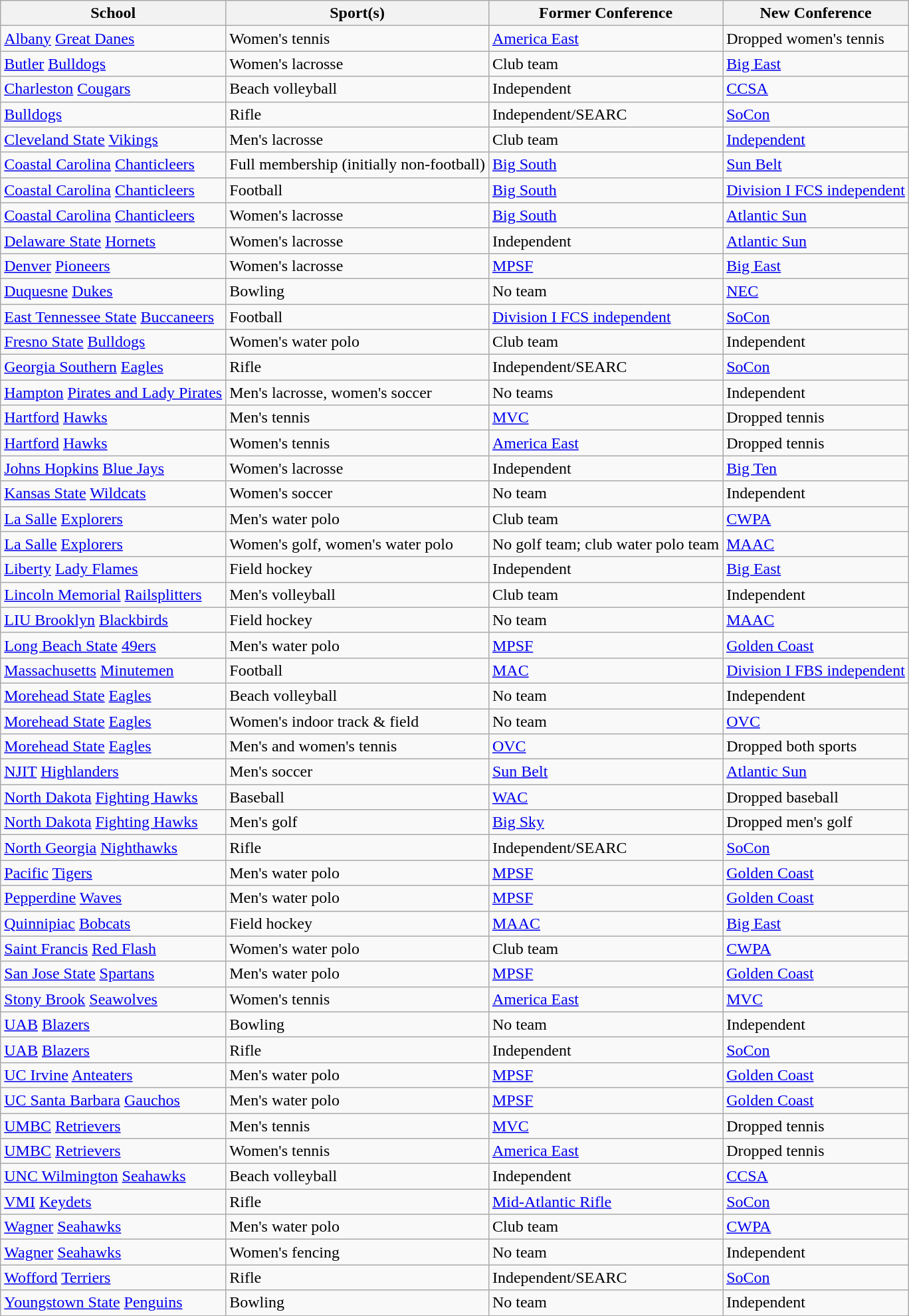<table class="wikitable sortable">
<tr>
<th>School</th>
<th>Sport(s)</th>
<th>Former Conference</th>
<th>New Conference</th>
</tr>
<tr>
<td><a href='#'>Albany</a> <a href='#'>Great Danes</a></td>
<td>Women's tennis</td>
<td><a href='#'>America East</a></td>
<td>Dropped women's tennis</td>
</tr>
<tr>
<td><a href='#'>Butler</a> <a href='#'>Bulldogs</a></td>
<td>Women's lacrosse</td>
<td>Club team</td>
<td><a href='#'>Big East</a></td>
</tr>
<tr>
<td><a href='#'>Charleston</a> <a href='#'>Cougars</a></td>
<td>Beach volleyball</td>
<td>Independent</td>
<td><a href='#'>CCSA</a></td>
</tr>
<tr>
<td> <a href='#'>Bulldogs</a></td>
<td>Rifle</td>
<td>Independent/SEARC</td>
<td><a href='#'>SoCon</a></td>
</tr>
<tr>
<td><a href='#'>Cleveland State</a> <a href='#'>Vikings</a></td>
<td>Men's lacrosse</td>
<td>Club team</td>
<td><a href='#'>Independent</a></td>
</tr>
<tr>
<td><a href='#'>Coastal Carolina</a> <a href='#'>Chanticleers</a></td>
<td>Full membership (initially non-football)</td>
<td><a href='#'>Big South</a></td>
<td><a href='#'>Sun Belt</a></td>
</tr>
<tr>
<td><a href='#'>Coastal Carolina</a> <a href='#'>Chanticleers</a></td>
<td>Football</td>
<td><a href='#'>Big South</a></td>
<td><a href='#'>Division I FCS independent</a></td>
</tr>
<tr>
<td><a href='#'>Coastal Carolina</a> <a href='#'>Chanticleers</a></td>
<td>Women's lacrosse</td>
<td><a href='#'>Big South</a></td>
<td><a href='#'>Atlantic Sun</a></td>
</tr>
<tr>
<td><a href='#'>Delaware State</a> <a href='#'>Hornets</a></td>
<td>Women's lacrosse</td>
<td>Independent</td>
<td><a href='#'>Atlantic Sun</a></td>
</tr>
<tr>
<td><a href='#'>Denver</a> <a href='#'>Pioneers</a></td>
<td>Women's lacrosse</td>
<td><a href='#'>MPSF</a></td>
<td><a href='#'>Big East</a></td>
</tr>
<tr>
<td><a href='#'>Duquesne</a> <a href='#'>Dukes</a></td>
<td>Bowling</td>
<td>No team</td>
<td><a href='#'>NEC</a></td>
</tr>
<tr>
<td><a href='#'>East Tennessee State</a> <a href='#'>Buccaneers</a></td>
<td>Football</td>
<td><a href='#'>Division I FCS independent</a></td>
<td><a href='#'>SoCon</a></td>
</tr>
<tr>
<td><a href='#'>Fresno State</a> <a href='#'>Bulldogs</a></td>
<td>Women's water polo</td>
<td>Club team</td>
<td>Independent</td>
</tr>
<tr>
<td><a href='#'>Georgia Southern</a> <a href='#'>Eagles</a></td>
<td>Rifle</td>
<td>Independent/SEARC</td>
<td><a href='#'>SoCon</a></td>
</tr>
<tr>
<td><a href='#'>Hampton</a> <a href='#'>Pirates and Lady Pirates</a></td>
<td>Men's lacrosse, women's soccer</td>
<td>No teams</td>
<td>Independent</td>
</tr>
<tr>
<td><a href='#'>Hartford</a> <a href='#'>Hawks</a></td>
<td>Men's tennis</td>
<td><a href='#'>MVC</a></td>
<td>Dropped tennis</td>
</tr>
<tr>
<td><a href='#'>Hartford</a> <a href='#'>Hawks</a></td>
<td>Women's tennis</td>
<td><a href='#'>America East</a></td>
<td>Dropped tennis</td>
</tr>
<tr>
<td><a href='#'>Johns Hopkins</a> <a href='#'>Blue Jays</a></td>
<td>Women's lacrosse</td>
<td>Independent</td>
<td><a href='#'>Big Ten</a></td>
</tr>
<tr>
<td><a href='#'>Kansas State</a> <a href='#'>Wildcats</a></td>
<td>Women's soccer</td>
<td>No team</td>
<td>Independent</td>
</tr>
<tr>
<td><a href='#'>La Salle</a> <a href='#'>Explorers</a></td>
<td>Men's water polo</td>
<td>Club team</td>
<td><a href='#'>CWPA</a></td>
</tr>
<tr>
<td><a href='#'>La Salle</a> <a href='#'>Explorers</a></td>
<td>Women's golf, women's water polo</td>
<td>No golf team; club water polo team</td>
<td><a href='#'>MAAC</a></td>
</tr>
<tr>
<td><a href='#'>Liberty</a> <a href='#'>Lady Flames</a></td>
<td>Field hockey</td>
<td>Independent</td>
<td><a href='#'>Big East</a></td>
</tr>
<tr>
<td><a href='#'>Lincoln Memorial</a> <a href='#'>Railsplitters</a></td>
<td>Men's volleyball</td>
<td>Club team</td>
<td>Independent</td>
</tr>
<tr>
<td><a href='#'>LIU Brooklyn</a> <a href='#'>Blackbirds</a></td>
<td>Field hockey</td>
<td>No team</td>
<td><a href='#'>MAAC</a></td>
</tr>
<tr>
<td><a href='#'>Long Beach State</a> <a href='#'>49ers</a></td>
<td>Men's water polo</td>
<td><a href='#'>MPSF</a></td>
<td><a href='#'>Golden Coast</a></td>
</tr>
<tr>
<td><a href='#'>Massachusetts</a> <a href='#'>Minutemen</a></td>
<td>Football</td>
<td><a href='#'>MAC</a></td>
<td><a href='#'>Division I FBS independent</a></td>
</tr>
<tr>
<td><a href='#'>Morehead State</a> <a href='#'>Eagles</a></td>
<td>Beach volleyball</td>
<td>No team</td>
<td>Independent</td>
</tr>
<tr>
<td><a href='#'>Morehead State</a> <a href='#'>Eagles</a></td>
<td>Women's indoor track & field</td>
<td>No team</td>
<td><a href='#'>OVC</a></td>
</tr>
<tr>
<td><a href='#'>Morehead State</a> <a href='#'>Eagles</a></td>
<td>Men's and women's tennis</td>
<td><a href='#'>OVC</a></td>
<td>Dropped both sports</td>
</tr>
<tr>
<td><a href='#'>NJIT</a> <a href='#'>Highlanders</a></td>
<td>Men's soccer</td>
<td><a href='#'>Sun Belt</a></td>
<td><a href='#'>Atlantic Sun</a></td>
</tr>
<tr>
<td><a href='#'>North Dakota</a> <a href='#'>Fighting Hawks</a></td>
<td>Baseball</td>
<td><a href='#'>WAC</a></td>
<td>Dropped baseball</td>
</tr>
<tr>
<td><a href='#'>North Dakota</a> <a href='#'>Fighting Hawks</a></td>
<td>Men's golf</td>
<td><a href='#'>Big Sky</a></td>
<td>Dropped men's golf</td>
</tr>
<tr>
<td><a href='#'>North Georgia</a> <a href='#'>Nighthawks</a></td>
<td>Rifle</td>
<td>Independent/SEARC</td>
<td><a href='#'>SoCon</a></td>
</tr>
<tr>
<td><a href='#'>Pacific</a> <a href='#'>Tigers</a></td>
<td>Men's water polo</td>
<td><a href='#'>MPSF</a></td>
<td><a href='#'>Golden Coast</a></td>
</tr>
<tr>
<td><a href='#'>Pepperdine</a> <a href='#'>Waves</a></td>
<td>Men's water polo</td>
<td><a href='#'>MPSF</a></td>
<td><a href='#'>Golden Coast</a></td>
</tr>
<tr>
<td><a href='#'>Quinnipiac</a> <a href='#'>Bobcats</a></td>
<td>Field hockey</td>
<td><a href='#'>MAAC</a></td>
<td><a href='#'>Big East</a></td>
</tr>
<tr>
<td><a href='#'>Saint Francis</a> <a href='#'>Red Flash</a></td>
<td>Women's water polo</td>
<td>Club team</td>
<td><a href='#'>CWPA</a></td>
</tr>
<tr>
<td><a href='#'>San Jose State</a> <a href='#'>Spartans</a></td>
<td>Men's water polo</td>
<td><a href='#'>MPSF</a></td>
<td><a href='#'>Golden Coast</a></td>
</tr>
<tr>
<td><a href='#'>Stony Brook</a> <a href='#'>Seawolves</a></td>
<td>Women's tennis</td>
<td><a href='#'>America East</a></td>
<td><a href='#'>MVC</a></td>
</tr>
<tr>
<td><a href='#'>UAB</a> <a href='#'>Blazers</a></td>
<td>Bowling</td>
<td>No team</td>
<td>Independent</td>
</tr>
<tr>
<td><a href='#'>UAB</a> <a href='#'>Blazers</a></td>
<td>Rifle</td>
<td>Independent</td>
<td><a href='#'>SoCon</a></td>
</tr>
<tr>
<td><a href='#'>UC Irvine</a> <a href='#'>Anteaters</a></td>
<td>Men's water polo</td>
<td><a href='#'>MPSF</a></td>
<td><a href='#'>Golden Coast</a></td>
</tr>
<tr>
<td><a href='#'>UC Santa Barbara</a> <a href='#'>Gauchos</a></td>
<td>Men's water polo</td>
<td><a href='#'>MPSF</a></td>
<td><a href='#'>Golden Coast</a></td>
</tr>
<tr>
<td><a href='#'>UMBC</a> <a href='#'>Retrievers</a></td>
<td>Men's tennis</td>
<td><a href='#'>MVC</a></td>
<td>Dropped tennis</td>
</tr>
<tr>
<td><a href='#'>UMBC</a> <a href='#'>Retrievers</a></td>
<td>Women's tennis</td>
<td><a href='#'>America East</a></td>
<td>Dropped tennis</td>
</tr>
<tr>
<td><a href='#'>UNC Wilmington</a> <a href='#'>Seahawks</a></td>
<td>Beach volleyball</td>
<td>Independent</td>
<td><a href='#'>CCSA</a></td>
</tr>
<tr>
<td><a href='#'>VMI</a> <a href='#'>Keydets</a></td>
<td>Rifle</td>
<td><a href='#'>Mid-Atlantic Rifle</a></td>
<td><a href='#'>SoCon</a></td>
</tr>
<tr>
<td><a href='#'>Wagner</a> <a href='#'>Seahawks</a></td>
<td>Men's water polo</td>
<td>Club team</td>
<td><a href='#'>CWPA</a></td>
</tr>
<tr>
<td><a href='#'>Wagner</a> <a href='#'>Seahawks</a></td>
<td>Women's fencing</td>
<td>No team</td>
<td>Independent</td>
</tr>
<tr>
<td><a href='#'>Wofford</a> <a href='#'>Terriers</a></td>
<td>Rifle</td>
<td>Independent/SEARC</td>
<td><a href='#'>SoCon</a></td>
</tr>
<tr>
<td><a href='#'>Youngstown State</a> <a href='#'>Penguins</a></td>
<td>Bowling</td>
<td>No team</td>
<td>Independent</td>
</tr>
</table>
